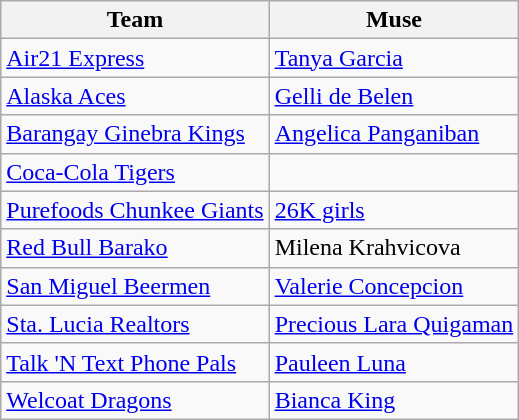<table class="wikitable sortable sortable">
<tr>
<th style= width="50%">Team</th>
<th style= width="50%">Muse</th>
</tr>
<tr>
<td><a href='#'>Air21 Express</a></td>
<td><a href='#'>Tanya Garcia</a></td>
</tr>
<tr>
<td><a href='#'>Alaska Aces</a></td>
<td><a href='#'>Gelli de Belen</a></td>
</tr>
<tr>
<td><a href='#'>Barangay Ginebra Kings</a></td>
<td><a href='#'>Angelica Panganiban</a></td>
</tr>
<tr>
<td><a href='#'>Coca-Cola Tigers</a></td>
<td></td>
</tr>
<tr>
<td><a href='#'>Purefoods Chunkee Giants</a></td>
<td><a href='#'>26K girls</a></td>
</tr>
<tr>
<td><a href='#'>Red Bull Barako</a></td>
<td>Milena Krahvicova</td>
</tr>
<tr>
<td><a href='#'>San Miguel Beermen</a></td>
<td><a href='#'>Valerie Concepcion</a></td>
</tr>
<tr>
<td><a href='#'>Sta. Lucia Realtors</a></td>
<td><a href='#'>Precious Lara Quigaman</a></td>
</tr>
<tr>
<td><a href='#'>Talk 'N Text Phone Pals</a></td>
<td><a href='#'>Pauleen Luna</a></td>
</tr>
<tr>
<td><a href='#'>Welcoat Dragons</a></td>
<td><a href='#'>Bianca King</a></td>
</tr>
</table>
